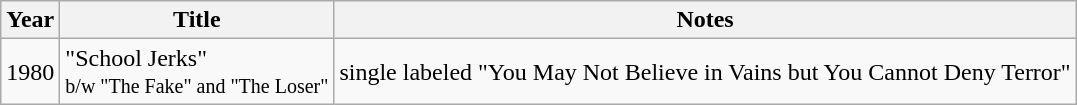<table class="wikitable">
<tr>
<th>Year</th>
<th>Title</th>
<th>Notes</th>
</tr>
<tr>
<td>1980</td>
<td>"School Jerks"<br><small>b/w "The Fake" and "The Loser"</small></td>
<td>single labeled "You May Not Believe in Vains but You Cannot Deny Terror"</td>
</tr>
</table>
